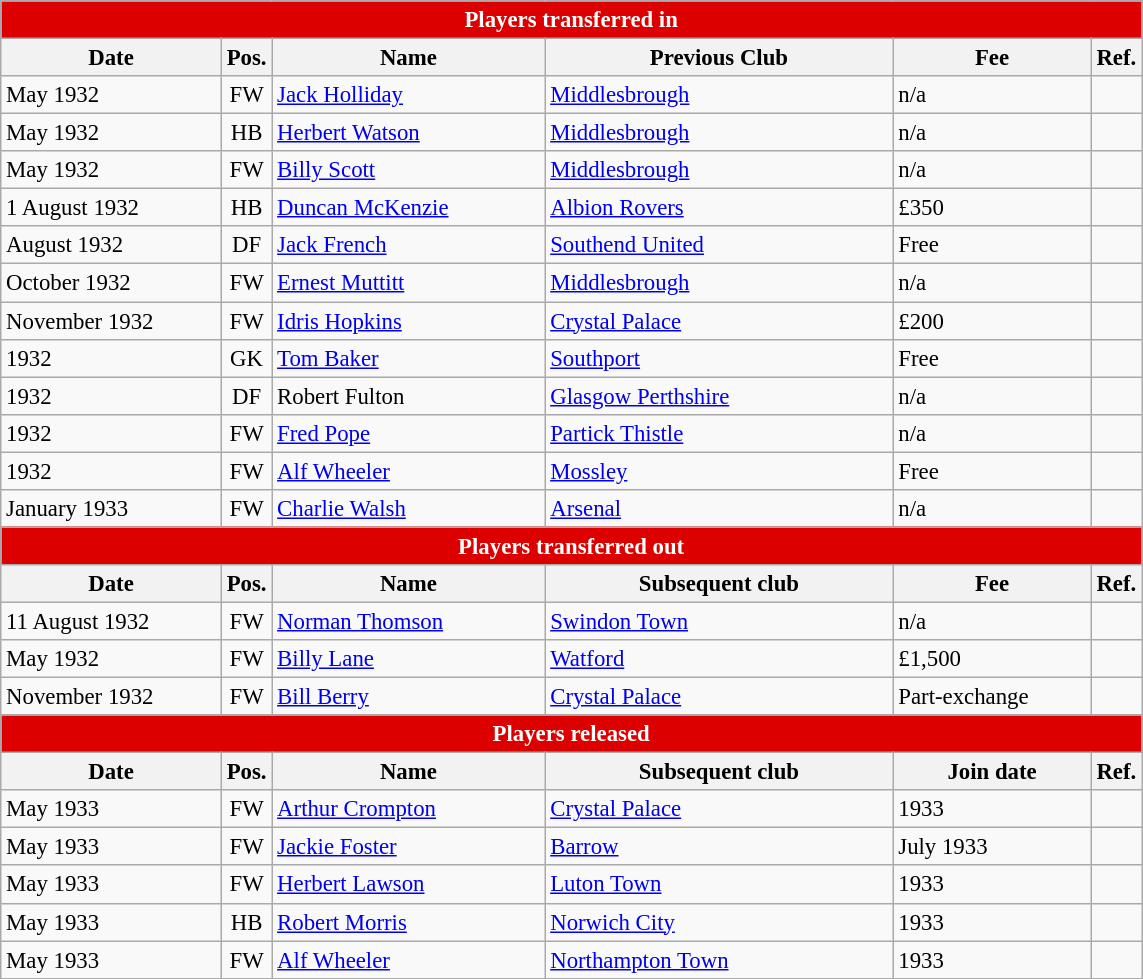<table style="font-size:95%;" class="wikitable">
<tr>
<th style="background:#d00; color:white; text-align:center;" colspan="6">Players transferred in</th>
</tr>
<tr>
<th style="width:140px;">Date</th>
<th style="width:25px;">Pos.</th>
<th style="width:175px;">Name</th>
<th style="width:225px;">Previous Club</th>
<th style="width:125px;">Fee</th>
<th style="width:25px;">Ref.</th>
</tr>
<tr>
<td>May 1932</td>
<td style="text-align:center;">FW</td>
<td> <a href='#'>Jack Holliday</a></td>
<td> <a href='#'>Middlesbrough</a></td>
<td>n/a</td>
<td></td>
</tr>
<tr>
<td>May 1932</td>
<td style="text-align:center;">HB</td>
<td> <a href='#'>Herbert Watson</a></td>
<td> <a href='#'>Middlesbrough</a></td>
<td>n/a</td>
<td></td>
</tr>
<tr>
<td>May 1932</td>
<td style="text-align:center;">FW</td>
<td> <a href='#'>Billy Scott</a></td>
<td> <a href='#'>Middlesbrough</a></td>
<td>n/a</td>
<td></td>
</tr>
<tr>
<td>1 August 1932</td>
<td style="text-align:center;">HB</td>
<td> <a href='#'>Duncan McKenzie</a></td>
<td> <a href='#'>Albion Rovers</a></td>
<td>£350</td>
<td></td>
</tr>
<tr>
<td>August 1932</td>
<td style="text-align:center;">DF</td>
<td> <a href='#'>Jack French</a></td>
<td> <a href='#'>Southend United</a></td>
<td>Free</td>
<td></td>
</tr>
<tr>
<td>October 1932</td>
<td style="text-align:center;">FW</td>
<td> <a href='#'>Ernest Muttitt</a></td>
<td> <a href='#'>Middlesbrough</a></td>
<td>n/a</td>
<td></td>
</tr>
<tr>
<td>November 1932</td>
<td style="text-align:center;">FW</td>
<td> <a href='#'>Idris Hopkins</a></td>
<td> <a href='#'>Crystal Palace</a></td>
<td>£200</td>
<td></td>
</tr>
<tr>
<td>1932</td>
<td style="text-align:center;">GK</td>
<td> <a href='#'>Tom Baker</a></td>
<td> <a href='#'>Southport</a></td>
<td>Free</td>
<td></td>
</tr>
<tr>
<td>1932</td>
<td style="text-align:center;">DF</td>
<td> Robert Fulton</td>
<td> <a href='#'>Glasgow Perthshire</a></td>
<td>n/a</td>
<td></td>
</tr>
<tr>
<td>1932</td>
<td style="text-align:center;">FW</td>
<td> <a href='#'>Fred Pope</a></td>
<td> <a href='#'>Partick Thistle</a></td>
<td>n/a</td>
<td></td>
</tr>
<tr>
<td>1932</td>
<td style="text-align:center;">FW</td>
<td> <a href='#'>Alf Wheeler</a></td>
<td> <a href='#'>Mossley</a></td>
<td>Free</td>
<td></td>
</tr>
<tr>
<td>January 1933</td>
<td style="text-align:center;">FW</td>
<td> <a href='#'>Charlie Walsh</a></td>
<td> <a href='#'>Arsenal</a></td>
<td>n/a</td>
<td></td>
</tr>
<tr>
<th style="background:#d00; color:white; text-align:center;" colspan="6">Players transferred out</th>
</tr>
<tr>
<th>Date</th>
<th>Pos.</th>
<th>Name</th>
<th>Subsequent club</th>
<th>Fee</th>
<th>Ref.</th>
</tr>
<tr>
<td>11 August 1932</td>
<td style="text-align:center;">FW</td>
<td> <a href='#'>Norman Thomson</a></td>
<td> <a href='#'>Swindon Town</a></td>
<td>n/a</td>
<td></td>
</tr>
<tr>
<td>May 1932</td>
<td style="text-align:center;">FW</td>
<td> <a href='#'>Billy Lane</a></td>
<td> <a href='#'>Watford</a></td>
<td>£1,500</td>
<td></td>
</tr>
<tr>
<td>November 1932</td>
<td style="text-align:center;">FW</td>
<td> <a href='#'>Bill Berry</a></td>
<td> <a href='#'>Crystal Palace</a></td>
<td>Part-exchange</td>
<td></td>
</tr>
<tr>
<th style="background:#d00; color:white; text-align:center;" colspan="6">Players released</th>
</tr>
<tr>
<th>Date</th>
<th>Pos.</th>
<th>Name</th>
<th>Subsequent club</th>
<th>Join date</th>
<th>Ref.</th>
</tr>
<tr>
<td>May 1933</td>
<td style="text-align:center;">FW</td>
<td> <a href='#'>Arthur Crompton</a></td>
<td> <a href='#'>Crystal Palace</a></td>
<td>1933</td>
<td></td>
</tr>
<tr>
<td>May 1933</td>
<td style="text-align:center;">FW</td>
<td> <a href='#'>Jackie Foster</a></td>
<td> <a href='#'>Barrow</a></td>
<td>July 1933</td>
<td></td>
</tr>
<tr>
<td>May 1933</td>
<td style="text-align:center;">FW</td>
<td> <a href='#'>Herbert Lawson</a></td>
<td> <a href='#'>Luton Town</a></td>
<td>1933</td>
<td></td>
</tr>
<tr>
<td>May 1933</td>
<td style="text-align:center;">HB</td>
<td> <a href='#'>Robert Morris</a></td>
<td> <a href='#'>Norwich City</a></td>
<td>1933</td>
<td></td>
</tr>
<tr>
<td>May 1933</td>
<td style="text-align:center;">FW</td>
<td> <a href='#'>Alf Wheeler</a></td>
<td> <a href='#'>Northampton Town</a></td>
<td>1933</td>
<td></td>
</tr>
</table>
